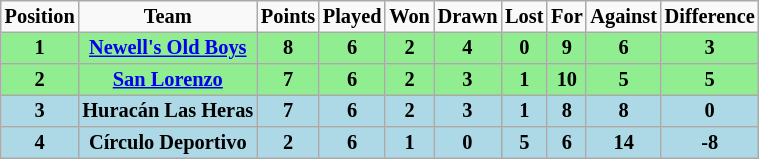<table border="2" cellpadding="2" cellspacing="0" style="margin: 0; background: #f9f9f9; border: 1px #aaa solid; border-collapse: collapse; font-size: 85%;">
<tr>
<th>Position</th>
<th>Team</th>
<th>Points</th>
<th>Played</th>
<th>Won</th>
<th>Drawn</th>
<th>Lost</th>
<th>For</th>
<th>Against</th>
<th>Difference</th>
</tr>
<tr>
<th bgcolor="lightgreen">1</th>
<th bgcolor="lightgreen"><a href='#'>Newell's Old Boys</a></th>
<th bgcolor="lightgreen">8</th>
<th bgcolor="lightgreen">6</th>
<th bgcolor="lightgreen">2</th>
<th bgcolor="lightgreen">4</th>
<th bgcolor="lightgreen">0</th>
<th bgcolor="lightgreen">9</th>
<th bgcolor="lightgreen">6</th>
<th bgcolor="lightgreen">3</th>
</tr>
<tr>
<th bgcolor="lightgreen">2</th>
<th bgcolor="lightgreen"><a href='#'>San Lorenzo</a></th>
<th bgcolor="lightgreen">7</th>
<th bgcolor="lightgreen">6</th>
<th bgcolor="lightgreen">2</th>
<th bgcolor="lightgreen">3</th>
<th bgcolor="lightgreen">1</th>
<th bgcolor="lightgreen">10</th>
<th bgcolor="lightgreen">5</th>
<th bgcolor="lightgreen">5</th>
</tr>
<tr>
<th bgcolor="lightblue">3</th>
<th bgcolor="lightblue">Huracán Las Heras</th>
<th bgcolor="lightblue">7</th>
<th bgcolor="lightblue">6</th>
<th bgcolor="lightblue">2</th>
<th bgcolor="lightblue">3</th>
<th bgcolor="lightblue">1</th>
<th bgcolor="lightblue">8</th>
<th bgcolor="lightblue">8</th>
<th bgcolor="lightblue">0</th>
</tr>
<tr>
<th bgcolor="lightblue">4</th>
<th bgcolor="lightblue">Círculo Deportivo</th>
<th bgcolor="lightblue">2</th>
<th bgcolor="lightblue">6</th>
<th bgcolor="lightblue">1</th>
<th bgcolor="lightblue">0</th>
<th bgcolor="lightblue">5</th>
<th bgcolor="lightblue">6</th>
<th bgcolor="lightblue">14</th>
<th bgcolor="lightblue">-8</th>
</tr>
</table>
